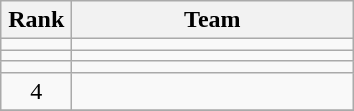<table class="wikitable" style="text-align:center;">
<tr>
<th width=40>Rank</th>
<th width=180>Team</th>
</tr>
<tr>
<td></td>
<td align=left></td>
</tr>
<tr>
<td></td>
<td align=left></td>
</tr>
<tr>
<td></td>
<td align=left></td>
</tr>
<tr>
<td>4</td>
<td align=left></td>
</tr>
<tr>
</tr>
</table>
